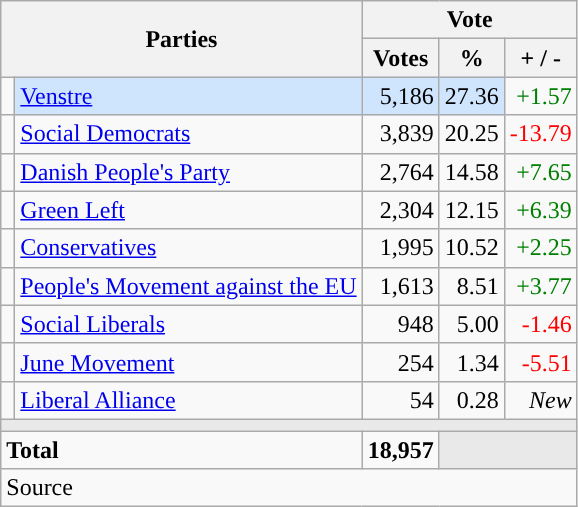<table class="wikitable" style="text-align:right;">
<tr>
<th style="text-align:centre;" rowspan="2" colspan="2" width="225">Parties</th>
<th colspan="3">Vote</th>
</tr>
<tr>
<th width="15">Votes</th>
<th width="15">%</th>
<th width="15">+ / -</th>
</tr>
<tr>
<td width="2" style="color:inherit;background:"></td>
<td bgcolor=#cfe5fe   align="left"><a href='#'>Venstre</a></td>
<td bgcolor=#cfe5fe>5,186</td>
<td bgcolor=#cfe5fe>27.36</td>
<td style=color:green;>+1.57</td>
</tr>
<tr>
<td width="2" style="color:inherit;background:"></td>
<td align="left"><a href='#'>Social Democrats</a></td>
<td>3,839</td>
<td>20.25</td>
<td style=color:red;>-13.79</td>
</tr>
<tr>
<td width="2" style="color:inherit;background:"></td>
<td align="left"><a href='#'>Danish People's Party</a></td>
<td>2,764</td>
<td>14.58</td>
<td style=color:green;>+7.65</td>
</tr>
<tr>
<td width="2" style="color:inherit;background:"></td>
<td align="left"><a href='#'>Green Left</a></td>
<td>2,304</td>
<td>12.15</td>
<td style=color:green;>+6.39</td>
</tr>
<tr>
<td width="2" style="color:inherit;background:"></td>
<td align="left"><a href='#'>Conservatives</a></td>
<td>1,995</td>
<td>10.52</td>
<td style=color:green;>+2.25</td>
</tr>
<tr>
<td width="2" style="color:inherit;background:"></td>
<td align="left"><a href='#'>People's Movement against the EU</a></td>
<td>1,613</td>
<td>8.51</td>
<td style=color:green;>+3.77</td>
</tr>
<tr>
<td width="2" style="color:inherit;background:"></td>
<td align="left"><a href='#'>Social Liberals</a></td>
<td>948</td>
<td>5.00</td>
<td style=color:red;>-1.46</td>
</tr>
<tr>
<td width="2" style="color:inherit;background:"></td>
<td align="left"><a href='#'>June Movement</a></td>
<td>254</td>
<td>1.34</td>
<td style=color:red;>-5.51</td>
</tr>
<tr>
<td width="2" style="color:inherit;background:"></td>
<td align="left"><a href='#'>Liberal Alliance</a></td>
<td>54</td>
<td>0.28</td>
<td><em>New</em></td>
</tr>
<tr>
<td colspan="7" bgcolor="#E9E9E9"></td>
</tr>
<tr>
<td align="left" colspan="2"><strong>Total</strong></td>
<td><strong>18,957</strong></td>
<td bgcolor="#E9E9E9" colspan="2"></td>
</tr>
<tr>
<td align="left" colspan="6">Source</td>
</tr>
</table>
